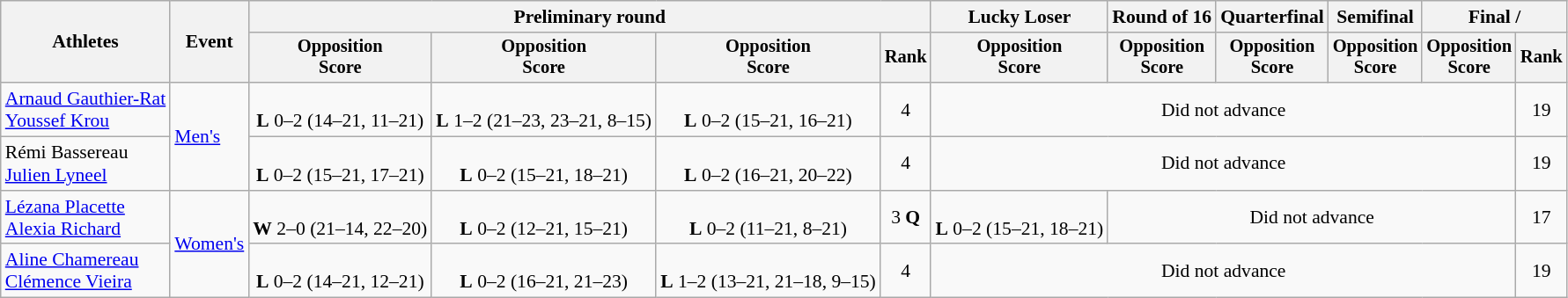<table class=wikitable style=font-size:90%;text-align:center>
<tr>
<th rowspan=2>Athletes</th>
<th rowspan=2>Event</th>
<th colspan=4>Preliminary round</th>
<th>Lucky Loser</th>
<th>Round of 16</th>
<th>Quarterfinal</th>
<th>Semifinal</th>
<th colspan=2>Final / </th>
</tr>
<tr style=font-size:95%>
<th>Opposition<br>Score</th>
<th>Opposition<br>Score</th>
<th>Opposition<br>Score</th>
<th>Rank</th>
<th>Opposition<br>Score</th>
<th>Opposition<br>Score</th>
<th>Opposition<br>Score</th>
<th>Opposition<br>Score</th>
<th>Opposition<br>Score</th>
<th>Rank</th>
</tr>
<tr>
<td align=left><a href='#'>Arnaud Gauthier-Rat</a><br><a href='#'>Youssef Krou</a></td>
<td align=left rowspan=2><a href='#'>Men's</a></td>
<td><br><strong>L</strong> 0–2 (14–21, 11–21)</td>
<td><br><strong>L</strong> 1–2 (21–23, 23–21, 8–15)</td>
<td><br><strong>L</strong> 0–2 (15–21, 16–21)</td>
<td>4</td>
<td colspan="5">Did not advance</td>
<td>19</td>
</tr>
<tr>
<td align=left>Rémi Bassereau<br><a href='#'>Julien Lyneel</a></td>
<td><br><strong>L</strong> 0–2 (15–21, 17–21)</td>
<td><br><strong>L</strong> 0–2 (15–21, 18–21)</td>
<td><br><strong>L</strong> 0–2 (16–21, 20–22)</td>
<td>4</td>
<td colspan="5">Did not advance</td>
<td>19</td>
</tr>
<tr>
<td align=left><a href='#'>Lézana Placette</a><br><a href='#'>Alexia Richard</a></td>
<td align=left rowspan=2><a href='#'>Women's</a></td>
<td><br><strong>W</strong> 2–0 (21–14, 22–20)</td>
<td><br><strong>L</strong> 0–2 (12–21, 15–21)</td>
<td><br><strong>L</strong> 0–2 (11–21, 8–21)</td>
<td>3 <strong>Q</strong></td>
<td><br><strong>L</strong> 0–2 (15–21, 18–21)</td>
<td colspan="4">Did not advance</td>
<td>17</td>
</tr>
<tr>
<td align=left><a href='#'>Aline Chamereau</a><br><a href='#'>Clémence Vieira</a></td>
<td><br><strong>L</strong> 0–2 (14–21, 12–21)</td>
<td><br><strong>L</strong> 0–2 (16–21, 21–23)</td>
<td><br><strong>L</strong> 1–2 (13–21, 21–18, 9–15)</td>
<td>4</td>
<td colspan="5">Did not advance</td>
<td>19</td>
</tr>
</table>
